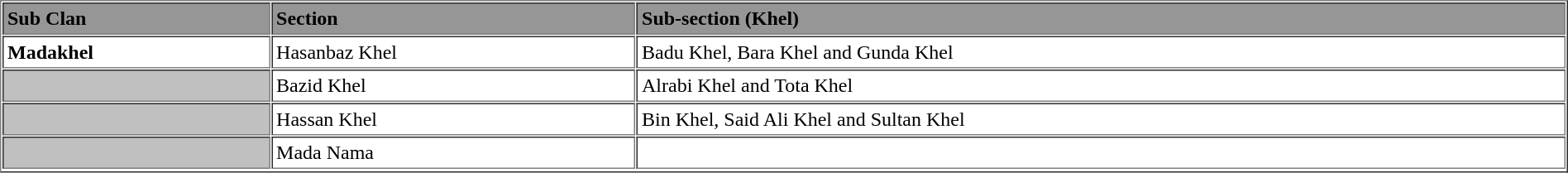<table border="1" cellspacing="1" cellpadding="3" width="100%">
<tr>
<td bgcolor = "#969696"><strong>Sub Clan</strong></td>
<td bgcolor = "#969696"><strong>Section</strong></td>
<td bgcolor = "#969696"><strong>Sub-section  (Khel)</strong></td>
</tr>
<tr>
<td><strong>Madakhel</strong></td>
<td>Hasanbaz Khel</td>
<td>Badu Khel, Bara Khel and Gunda Khel</td>
</tr>
<tr>
<td bgcolor = "#C0C0C0"> </td>
<td>Bazid Khel</td>
<td>Alrabi Khel and Tota Khel</td>
</tr>
<tr>
<td bgcolor = "#C0C0C0"> </td>
<td>Hassan Khel</td>
<td>Bin Khel, Said Ali Khel and Sultan Khel</td>
</tr>
<tr>
<td bgcolor = "#C0C0C0"> </td>
<td>Mada Nama</td>
<td></td>
</tr>
<tr>
</tr>
</table>
